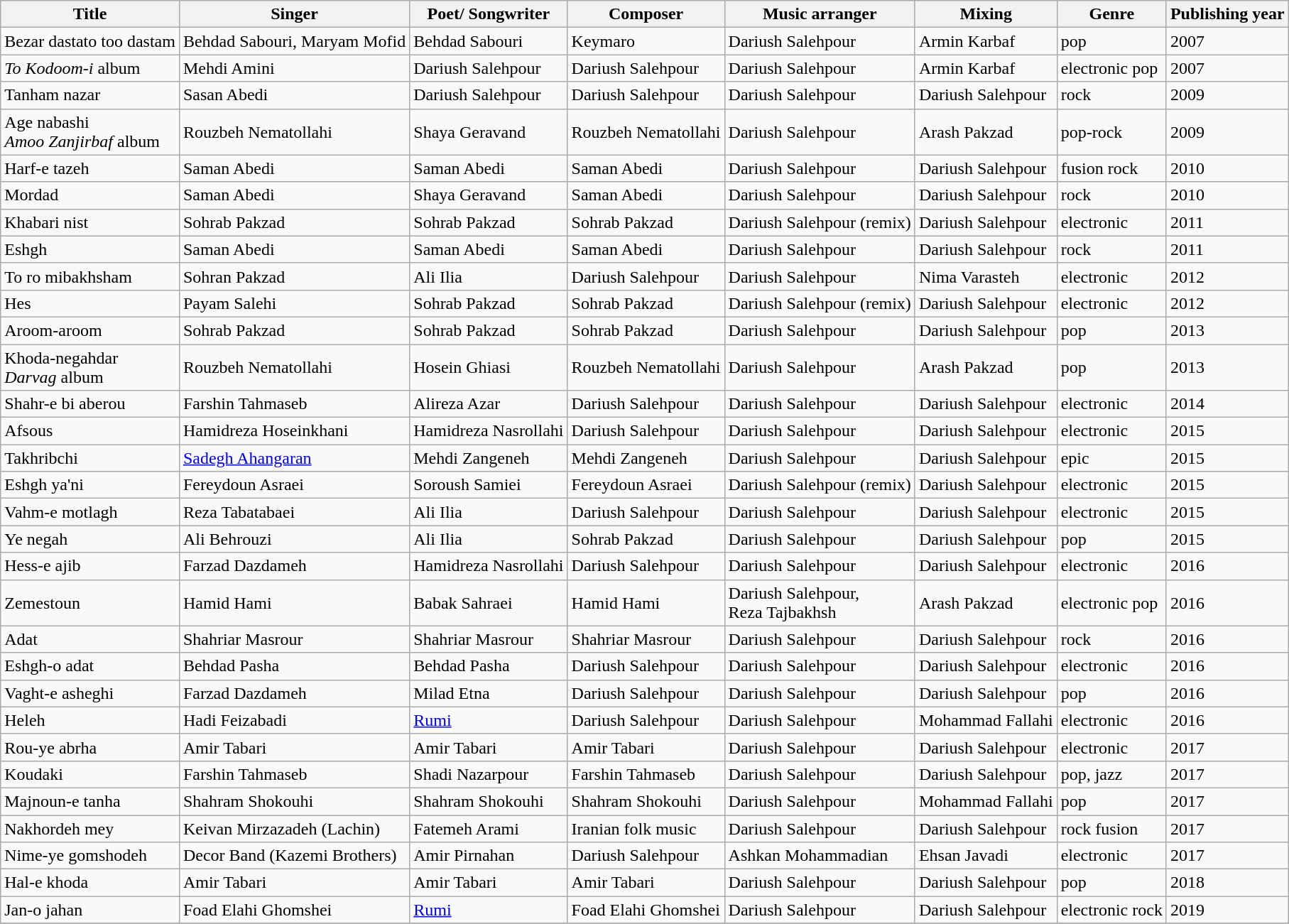<table class="wikitable sortable">
<tr>
<th>Title</th>
<th>Singer</th>
<th>Poet/ Songwriter</th>
<th>Composer</th>
<th>Music arranger</th>
<th>Mixing</th>
<th>Genre</th>
<th>Publishing year</th>
</tr>
<tr>
<td>Bezar dastato too dastam</td>
<td>Behdad Sabouri, Maryam Mofid</td>
<td>Behdad Sabouri</td>
<td>Keymaro</td>
<td>Dariush Salehpour</td>
<td>Armin Karbaf</td>
<td>pop</td>
<td>2007</td>
</tr>
<tr>
<td><em>To Kodoom-i</em> album</td>
<td>Mehdi Amini</td>
<td>Dariush Salehpour</td>
<td>Dariush Salehpour</td>
<td>Dariush Salehpour</td>
<td>Armin Karbaf</td>
<td>electronic pop</td>
<td>2007</td>
</tr>
<tr>
<td>Tanham nazar</td>
<td>Sasan Abedi</td>
<td>Dariush Salehpour</td>
<td>Dariush Salehpour</td>
<td>Dariush Salehpour</td>
<td>Dariush Salehpour</td>
<td>rock</td>
<td>2009</td>
</tr>
<tr>
<td>Age nabashi<br><em>Amoo Zanjirbaf</em> album</td>
<td>Rouzbeh Nematollahi</td>
<td>Shaya Geravand</td>
<td>Rouzbeh Nematollahi</td>
<td>Dariush Salehpour</td>
<td>Arash Pakzad</td>
<td>pop-rock</td>
<td>2009</td>
</tr>
<tr>
<td>Harf-e tazeh</td>
<td>Saman Abedi</td>
<td>Saman Abedi</td>
<td>Saman Abedi</td>
<td>Dariush Salehpour</td>
<td>Dariush Salehpour</td>
<td>fusion rock</td>
<td>2010</td>
</tr>
<tr>
<td>Mordad</td>
<td>Saman Abedi</td>
<td>Shaya Geravand</td>
<td>Saman Abedi</td>
<td>Dariush Salehpour</td>
<td>Dariush Salehpour</td>
<td>rock</td>
<td>2010</td>
</tr>
<tr>
<td>Khabari nist</td>
<td>Sohrab Pakzad</td>
<td>Sohrab Pakzad</td>
<td>Sohrab Pakzad</td>
<td>Dariush Salehpour (remix)</td>
<td>Dariush Salehpour</td>
<td>electronic</td>
<td>2011</td>
</tr>
<tr>
<td>Eshgh</td>
<td>Saman Abedi</td>
<td>Saman Abedi</td>
<td>Saman Abedi</td>
<td>Dariush Salehpour</td>
<td>Dariush Salehpour</td>
<td>rock</td>
<td>2011</td>
</tr>
<tr>
<td>To ro mibakhsham</td>
<td>Sohran Pakzad</td>
<td>Ali Ilia</td>
<td>Dariush Salehpour</td>
<td>Dariush Salehpour</td>
<td>Nima Varasteh</td>
<td>electronic</td>
<td>2012</td>
</tr>
<tr>
<td>Hes</td>
<td>Payam Salehi</td>
<td>Sohrab Pakzad</td>
<td>Sohrab Pakzad</td>
<td>Dariush Salehpour (remix)</td>
<td>Dariush Salehpour</td>
<td>electronic</td>
<td>2012</td>
</tr>
<tr>
<td>Aroom-aroom</td>
<td>Sohrab Pakzad</td>
<td>Sohrab Pakzad</td>
<td>Sohrab Pakzad</td>
<td>Dariush Salehpour</td>
<td>Dariush Salehpour</td>
<td>pop</td>
<td>2013</td>
</tr>
<tr>
<td>Khoda-negahdar<br><em>Darvag</em> album</td>
<td>Rouzbeh Nematollahi</td>
<td>Hosein Ghiasi</td>
<td>Rouzbeh Nematollahi</td>
<td>Dariush Salehpour</td>
<td>Arash Pakzad</td>
<td>pop</td>
<td>2013</td>
</tr>
<tr>
<td>Shahr-e bi aberou</td>
<td>Farshin Tahmaseb</td>
<td>Alireza Azar</td>
<td>Dariush Salehpour</td>
<td>Dariush Salehpour</td>
<td>Dariush Salehpour</td>
<td>electronic</td>
<td>2014</td>
</tr>
<tr>
<td>Afsous</td>
<td>Hamidreza Hoseinkhani</td>
<td>Hamidreza Nasrollahi</td>
<td>Dariush Salehpour</td>
<td>Dariush Salehpour</td>
<td>Dariush Salehpour</td>
<td>electronic</td>
<td>2015</td>
</tr>
<tr>
<td>Takhribchi</td>
<td><a href='#'>Sadegh Ahangaran</a></td>
<td>Mehdi Zangeneh</td>
<td>Mehdi Zangeneh</td>
<td>Dariush Salehpour</td>
<td>Dariush Salehpour</td>
<td>epic</td>
<td>2015</td>
</tr>
<tr>
<td>Eshgh ya'ni</td>
<td>Fereydoun Asraei</td>
<td>Soroush Samiei</td>
<td>Fereydoun Asraei</td>
<td>Dariush Salehpour (remix)</td>
<td>Dariush Salehpour</td>
<td>electronic</td>
<td>2015</td>
</tr>
<tr>
<td>Vahm-e motlagh</td>
<td>Reza Tabatabaei</td>
<td>Ali Ilia</td>
<td>Dariush Salehpour</td>
<td>Dariush Salehpour</td>
<td>Dariush Salehpour</td>
<td>electronic</td>
<td>2015</td>
</tr>
<tr>
<td>Ye negah</td>
<td>Ali Behrouzi</td>
<td>Ali Ilia</td>
<td>Sohrab Pakzad</td>
<td>Dariush Salehpour</td>
<td>Dariush Salehpour</td>
<td>pop</td>
<td>2015</td>
</tr>
<tr>
<td>Hess-e ajib</td>
<td>Farzad Dazdameh</td>
<td>Hamidreza Nasrollahi</td>
<td>Dariush Salehpour</td>
<td>Dariush Salehpour</td>
<td>Dariush Salehpour</td>
<td>electronic</td>
<td>2016</td>
</tr>
<tr>
<td>Zemestoun</td>
<td>Hamid Hami</td>
<td>Babak Sahraei</td>
<td>Hamid Hami</td>
<td>Dariush Salehpour,<br>Reza Tajbakhsh</td>
<td>Arash Pakzad</td>
<td>electronic pop</td>
<td>2016</td>
</tr>
<tr>
<td>Adat</td>
<td>Shahriar Masrour</td>
<td>Shahriar Masrour</td>
<td>Shahriar Masrour</td>
<td>Dariush Salehpour</td>
<td>Dariush Salehpour</td>
<td>rock</td>
<td>2016</td>
</tr>
<tr>
<td>Eshgh-o adat</td>
<td>Behdad Pasha</td>
<td>Behdad Pasha</td>
<td>Dariush Salehpour</td>
<td>Dariush Salehpour</td>
<td>Dariush Salehpour</td>
<td>electronic</td>
<td>2016</td>
</tr>
<tr>
<td>Vaght-e asheghi</td>
<td>Farzad Dazdameh</td>
<td>Milad Etna</td>
<td>Dariush Salehpour</td>
<td>Dariush Salehpour</td>
<td>Dariush Salehpour</td>
<td>pop</td>
<td>2016</td>
</tr>
<tr>
<td>Heleh</td>
<td>Hadi Feizabadi</td>
<td><a href='#'>Rumi</a></td>
<td>Dariush Salehpour</td>
<td>Dariush Salehpour</td>
<td>Mohammad Fallahi</td>
<td>electronic</td>
<td>2016</td>
</tr>
<tr>
<td>Rou-ye abrha</td>
<td>Amir Tabari</td>
<td>Amir Tabari</td>
<td>Amir Tabari</td>
<td>Dariush Salehpour</td>
<td>Dariush Salehpour</td>
<td>electronic</td>
<td>2017</td>
</tr>
<tr>
<td>Koudaki</td>
<td>Farshin Tahmaseb</td>
<td>Shadi Nazarpour</td>
<td>Farshin Tahmaseb</td>
<td>Dariush Salehpour</td>
<td>Dariush Salehpour</td>
<td>pop, jazz</td>
<td>2017</td>
</tr>
<tr>
<td>Majnoun-e tanha</td>
<td>Shahram Shokouhi</td>
<td>Shahram Shokouhi</td>
<td>Shahram Shokouhi</td>
<td>Dariush Salehpour</td>
<td>Mohammad Fallahi</td>
<td>pop</td>
<td>2017</td>
</tr>
<tr>
<td>Nakhordeh mey</td>
<td>Keivan Mirzazadeh (Lachin)</td>
<td>Fatemeh Arami</td>
<td>Iranian folk music</td>
<td>Dariush Salehpour</td>
<td>Dariush Salehpour</td>
<td>rock fusion</td>
<td>2017</td>
</tr>
<tr>
<td>Nime-ye gomshodeh</td>
<td>Decor Band (Kazemi Brothers)</td>
<td>Amir Pirnahan</td>
<td>Dariush Salehpour</td>
<td>Ashkan Mohammadian</td>
<td>Ehsan Javadi</td>
<td>electronic</td>
<td>2017</td>
</tr>
<tr>
<td>Hal-e khoda</td>
<td>Amir Tabari</td>
<td>Amir Tabari</td>
<td>Amir Tabari</td>
<td>Dariush Salehpour</td>
<td>Dariush Salehpour</td>
<td>pop</td>
<td>2018</td>
</tr>
<tr>
<td>Jan-o jahan</td>
<td>Foad Elahi Ghomshei</td>
<td><a href='#'>Rumi</a></td>
<td>Foad Elahi Ghomshei</td>
<td>Dariush Salehpour</td>
<td>Dariush Salehpour</td>
<td>electronic rock</td>
<td>2019</td>
</tr>
<tr>
</tr>
</table>
